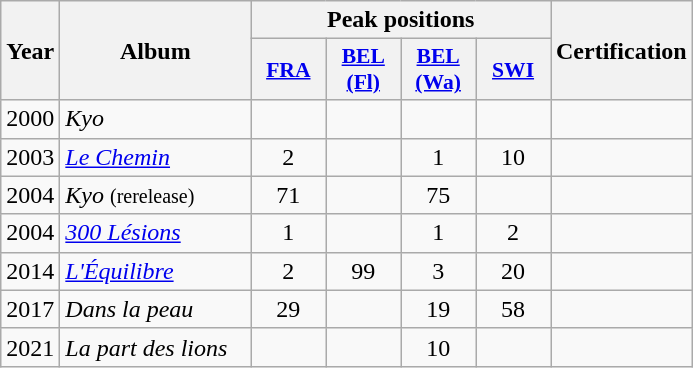<table class="wikitable">
<tr>
<th align="center" rowspan="2" width="10">Year</th>
<th align="center" rowspan="2" width="120">Album</th>
<th align="center" colspan="4" width="20">Peak positions</th>
<th align="center" rowspan="2" width="70">Certification</th>
</tr>
<tr>
<th scope="col" style="width:3em;font-size:90%;"><a href='#'>FRA</a><br></th>
<th scope="col" style="width:3em;font-size:90%;"><a href='#'>BEL <br>(Fl)</a><br></th>
<th scope="col" style="width:3em;font-size:90%;"><a href='#'>BEL <br>(Wa)</a><br></th>
<th scope="col" style="width:3em;font-size:90%;"><a href='#'>SWI</a><br></th>
</tr>
<tr>
<td style="text-align:center;">2000</td>
<td><em>Kyo</em></td>
<td style="text-align:center;"></td>
<td style="text-align:center;"></td>
<td style="text-align:center;"></td>
<td style="text-align:center;"></td>
<td style="text-align:center;"></td>
</tr>
<tr>
<td style="text-align:center;">2003</td>
<td><em><a href='#'>Le Chemin</a></em></td>
<td style="text-align:center;">2</td>
<td style="text-align:center;"></td>
<td style="text-align:center;">1</td>
<td style="text-align:center;">10</td>
<td style="text-align:center;"></td>
</tr>
<tr>
<td style="text-align:center;">2004</td>
<td><em>Kyo</em> <small>(rerelease)</small></td>
<td style="text-align:center;">71</td>
<td style="text-align:center;"></td>
<td style="text-align:center;">75</td>
<td style="text-align:center;"></td>
<td style="text-align:center;"></td>
</tr>
<tr>
<td style="text-align:center;">2004</td>
<td><em><a href='#'>300 Lésions</a></em></td>
<td style="text-align:center;">1</td>
<td style="text-align:center;"></td>
<td style="text-align:center;">1</td>
<td style="text-align:center;">2</td>
<td style="text-align:center;"></td>
</tr>
<tr>
<td style="text-align:center;">2014</td>
<td><em><a href='#'>L'Équilibre</a></em></td>
<td style="text-align:center;">2</td>
<td style="text-align:center;">99</td>
<td style="text-align:center;">3</td>
<td style="text-align:center;">20</td>
<td style="text-align:center;"></td>
</tr>
<tr>
<td>2017</td>
<td><em>Dans la peau</em></td>
<td style="text-align:center;">29</td>
<td style="text-align:center;"></td>
<td style="text-align:center;">19</td>
<td style="text-align:center;">58</td>
<td></td>
</tr>
<tr>
<td>2021</td>
<td><em>La part des lions</em></td>
<td style="text-align:center;"></td>
<td style="text-align:center;"></td>
<td style="text-align:center;">10</td>
<td style="text-align:center;"></td>
<td></td>
</tr>
</table>
